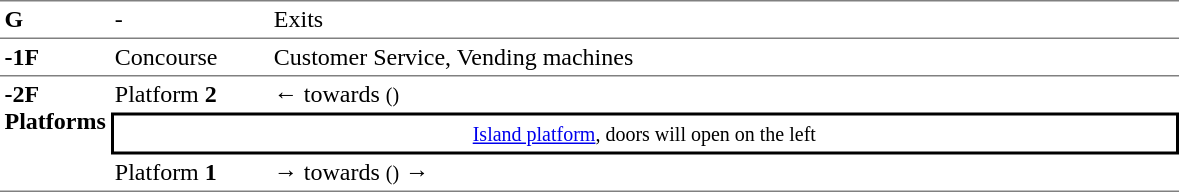<table table border=0 cellspacing=0 cellpadding=3>
<tr>
<td style="border-top:solid 1px gray;" width=50 valign=top><strong>G</strong></td>
<td style="border-top:solid 1px gray;" width=100 valign=top>-</td>
<td style="border-top:solid 1px gray;" width=600 valign=top>Exits</td>
</tr>
<tr>
<td style="border-bottom:solid 1px gray; border-top:solid 1px gray;" valign=top width=50><strong>-1F</strong></td>
<td style="border-bottom:solid 1px gray; border-top:solid 1px gray;" valign=top width=100>Concourse<br></td>
<td style="border-bottom:solid 1px gray; border-top:solid 1px gray;" valign=top width=390>Customer Service, Vending machines</td>
</tr>
<tr>
<td style="border-bottom:solid 1px gray;" rowspan="3" valign=top><strong>-2F<br>Platforms</strong></td>
<td>Platform <span> <strong>2</strong></span></td>
<td>←  towards  <small>()</small></td>
</tr>
<tr>
<td style="border-right:solid 2px black;border-left:solid 2px black;border-top:solid 2px black;border-bottom:solid 2px black;text-align:center;" colspan=2><small><a href='#'>Island platform</a>, doors will open on the left</small></td>
</tr>
<tr>
<td style="border-bottom:solid 1px gray;">Platform <span> <strong>1</strong></span></td>
<td style="border-bottom:solid 1px gray;"><span>→</span>  towards  <small>()</small> →</td>
</tr>
</table>
